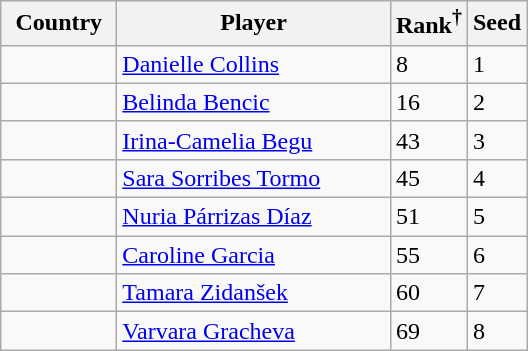<table class="sortable wikitable nowrap">
<tr>
<th width="70">Country</th>
<th width="175">Player</th>
<th>Rank<sup>†</sup></th>
<th>Seed</th>
</tr>
<tr>
<td></td>
<td><a href='#'>Danielle Collins</a></td>
<td>8</td>
<td>1</td>
</tr>
<tr>
<td></td>
<td><a href='#'>Belinda Bencic</a></td>
<td>16</td>
<td>2</td>
</tr>
<tr>
<td></td>
<td><a href='#'>Irina-Camelia Begu</a></td>
<td>43</td>
<td>3</td>
</tr>
<tr>
<td></td>
<td><a href='#'>Sara Sorribes Tormo</a></td>
<td>45</td>
<td>4</td>
</tr>
<tr>
<td></td>
<td><a href='#'>Nuria Párrizas Díaz</a></td>
<td>51</td>
<td>5</td>
</tr>
<tr>
<td></td>
<td><a href='#'>Caroline Garcia</a></td>
<td>55</td>
<td>6</td>
</tr>
<tr>
<td></td>
<td><a href='#'>Tamara Zidanšek</a></td>
<td>60</td>
<td>7</td>
</tr>
<tr>
<td></td>
<td><a href='#'>Varvara Gracheva</a></td>
<td>69</td>
<td>8</td>
</tr>
</table>
